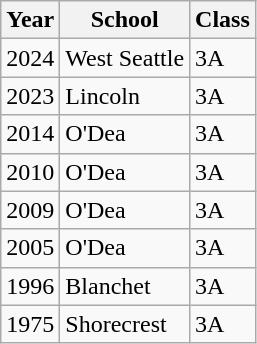<table class="wikitable">
<tr>
<th>Year</th>
<th>School</th>
<th>Class</th>
</tr>
<tr>
<td>2024</td>
<td>West Seattle</td>
<td>3A</td>
</tr>
<tr>
<td>2023</td>
<td>Lincoln</td>
<td>3A</td>
</tr>
<tr>
<td>2014</td>
<td>O'Dea</td>
<td>3A</td>
</tr>
<tr>
<td>2010</td>
<td>O'Dea</td>
<td>3A</td>
</tr>
<tr>
<td>2009</td>
<td>O'Dea</td>
<td>3A</td>
</tr>
<tr>
<td>2005</td>
<td>O'Dea</td>
<td>3A</td>
</tr>
<tr>
<td>1996</td>
<td>Blanchet</td>
<td>3A</td>
</tr>
<tr>
<td>1975</td>
<td>Shorecrest</td>
<td>3A</td>
</tr>
</table>
